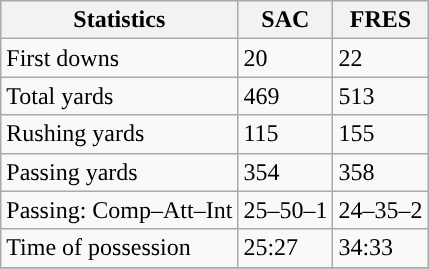<table class="wikitable" style="float: left;">
<tr>
<th>Statistics</th>
<th>SAC</th>
<th>FRES</th>
</tr>
<tr>
<td>First downs</td>
<td>20</td>
<td>22</td>
</tr>
<tr>
<td>Total yards</td>
<td>469</td>
<td>513</td>
</tr>
<tr>
<td>Rushing yards</td>
<td>115</td>
<td>155</td>
</tr>
<tr>
<td>Passing yards</td>
<td>354</td>
<td>358</td>
</tr>
<tr>
<td>Passing: Comp–Att–Int</td>
<td>25–50–1</td>
<td>24–35–2</td>
</tr>
<tr>
<td>Time of possession</td>
<td>25:27</td>
<td>34:33</td>
</tr>
<tr>
</tr>
</table>
